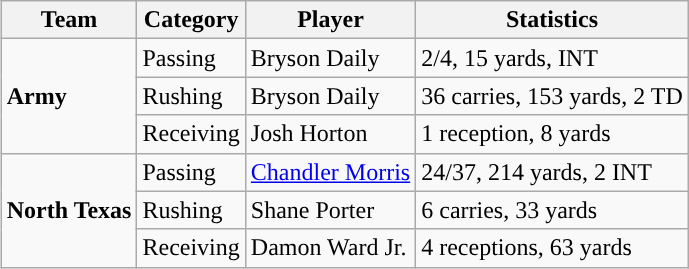<table class="wikitable" style="float: right;">
<tr>
<th>Team</th>
<th>Category</th>
<th>Player</th>
<th>Statistics</th>
</tr>
<tr>
<td rowspan=3><strong>Army</strong></td>
<td>Passing</td>
<td>Bryson Daily</td>
<td>2/4, 15 yards, INT</td>
</tr>
<tr>
<td>Rushing</td>
<td>Bryson Daily</td>
<td>36 carries, 153 yards, 2 TD</td>
</tr>
<tr>
<td>Receiving</td>
<td>Josh Horton</td>
<td>1 reception, 8 yards</td>
</tr>
<tr>
<td rowspan=3><strong>North Texas</strong></td>
<td>Passing</td>
<td><a href='#'>Chandler Morris</a></td>
<td>24/37, 214 yards, 2 INT</td>
</tr>
<tr>
<td>Rushing</td>
<td>Shane Porter</td>
<td>6 carries, 33 yards</td>
</tr>
<tr>
<td>Receiving</td>
<td>Damon Ward Jr.</td>
<td>4 receptions, 63 yards</td>
</tr>
</table>
